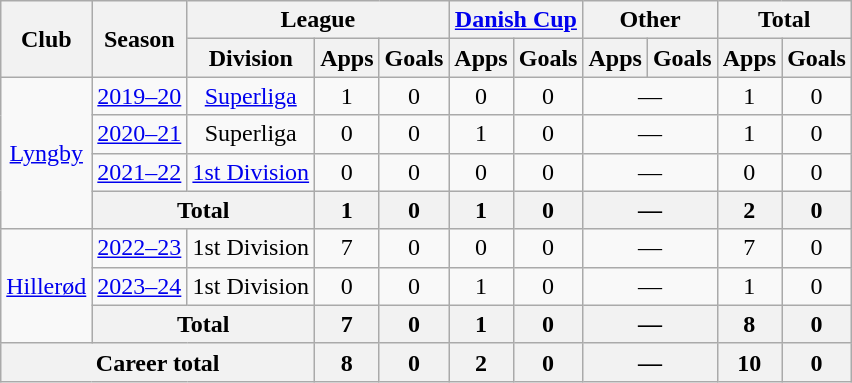<table class="wikitable" style="text-align:center">
<tr>
<th rowspan="2">Club</th>
<th rowspan="2">Season</th>
<th colspan="3">League</th>
<th colspan="2"><a href='#'>Danish Cup</a></th>
<th colspan="2">Other</th>
<th colspan="2">Total</th>
</tr>
<tr>
<th>Division</th>
<th>Apps</th>
<th>Goals</th>
<th>Apps</th>
<th>Goals</th>
<th>Apps</th>
<th>Goals</th>
<th>Apps</th>
<th>Goals</th>
</tr>
<tr>
<td rowspan="4"><a href='#'>Lyngby</a></td>
<td><a href='#'>2019–20</a></td>
<td><a href='#'>Superliga</a></td>
<td>1</td>
<td>0</td>
<td>0</td>
<td>0</td>
<td colspan="2">—</td>
<td>1</td>
<td>0</td>
</tr>
<tr>
<td><a href='#'>2020–21</a></td>
<td>Superliga</td>
<td>0</td>
<td>0</td>
<td>1</td>
<td>0</td>
<td colspan="2">—</td>
<td>1</td>
<td>0</td>
</tr>
<tr>
<td><a href='#'>2021–22</a></td>
<td><a href='#'>1st Division</a></td>
<td>0</td>
<td>0</td>
<td>0</td>
<td>0</td>
<td colspan="2">—</td>
<td>0</td>
<td>0</td>
</tr>
<tr>
<th colspan="2">Total</th>
<th>1</th>
<th>0</th>
<th>1</th>
<th>0</th>
<th colspan="2">—</th>
<th>2</th>
<th>0</th>
</tr>
<tr>
<td rowspan="3"><a href='#'>Hillerød</a></td>
<td><a href='#'>2022–23</a></td>
<td>1st Division</td>
<td>7</td>
<td>0</td>
<td>0</td>
<td>0</td>
<td colspan="2">—</td>
<td>7</td>
<td>0</td>
</tr>
<tr>
<td><a href='#'>2023–24</a></td>
<td>1st Division</td>
<td>0</td>
<td>0</td>
<td>1</td>
<td>0</td>
<td colspan="2">—</td>
<td>1</td>
<td>0</td>
</tr>
<tr>
<th colspan="2">Total</th>
<th>7</th>
<th>0</th>
<th>1</th>
<th>0</th>
<th colspan="2">—</th>
<th>8</th>
<th>0</th>
</tr>
<tr>
<th colspan="3">Career total</th>
<th>8</th>
<th>0</th>
<th>2</th>
<th>0</th>
<th colspan="2">—</th>
<th>10</th>
<th>0</th>
</tr>
</table>
